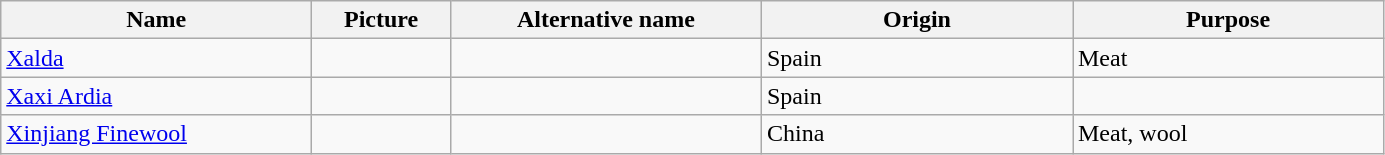<table class="wikitable sortable">
<tr>
<th width="200">Name</th>
<th width="85">Picture</th>
<th width="200">Alternative name</th>
<th width="200">Origin</th>
<th width="200">Purpose</th>
</tr>
<tr>
<td><a href='#'>Xalda</a></td>
<td></td>
<td></td>
<td>Spain</td>
<td>Meat</td>
</tr>
<tr>
<td><a href='#'>Xaxi Ardia</a></td>
<td></td>
<td></td>
<td>Spain</td>
<td></td>
</tr>
<tr>
<td><a href='#'>Xinjiang Finewool</a></td>
<td></td>
<td></td>
<td>China</td>
<td>Meat, wool </td>
</tr>
</table>
